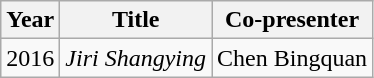<table class="wikitable">
<tr>
<th>Year</th>
<th>Title</th>
<th>Co-presenter</th>
</tr>
<tr>
<td>2016</td>
<td><em>Jiri Shangying</em></td>
<td>Chen Bingquan</td>
</tr>
</table>
